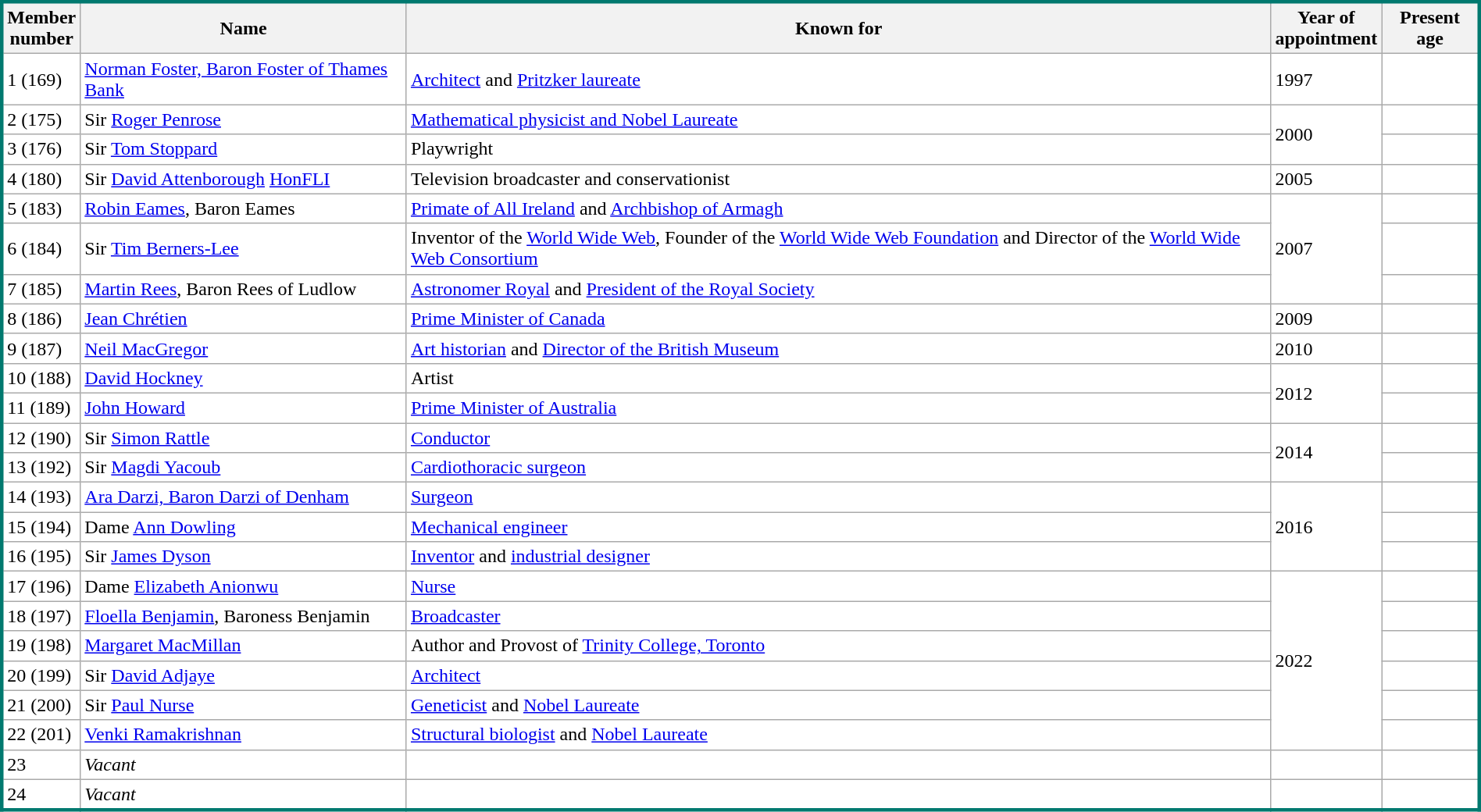<table class="wikitable sortable" style="width:100%; background:white; border:#01796f solid;">
<tr>
<th>Member<br>number</th>
<th>Name</th>
<th>Known for</th>
<th><strong>Year of</strong><br><strong>appointment</strong></th>
<th><strong>Present age</strong></th>
</tr>
<tr>
<td>1 (169)</td>
<td><a href='#'>Norman Foster, Baron Foster of Thames Bank</a> </td>
<td><a href='#'>Architect</a> and <a href='#'>Pritzker laureate</a></td>
<td>1997</td>
<td></td>
</tr>
<tr>
<td>2 (175)</td>
<td>Sir <a href='#'>Roger Penrose</a> </td>
<td><a href='#'>Mathematical physicist and Nobel Laureate</a></td>
<td rowspan="2">2000</td>
<td></td>
</tr>
<tr>
<td>3 (176)</td>
<td>Sir <a href='#'>Tom Stoppard</a> </td>
<td>Playwright</td>
<td></td>
</tr>
<tr>
<td>4 (180)</td>
<td>Sir <a href='#'>David Attenborough</a> <a href='#'>HonFLI</a></td>
<td>Television broadcaster and conservationist</td>
<td>2005</td>
<td></td>
</tr>
<tr>
<td>5 (183)</td>
<td><a href='#'>Robin Eames</a>, Baron Eames </td>
<td><a href='#'>Primate of All Ireland</a> and <a href='#'>Archbishop of Armagh</a></td>
<td rowspan="3">2007</td>
<td></td>
</tr>
<tr>
<td>6 (184)</td>
<td>Sir <a href='#'>Tim Berners-Lee</a> </td>
<td>Inventor of the <a href='#'>World Wide Web</a>, Founder of the <a href='#'>World Wide Web Foundation</a> and Director of the <a href='#'>World Wide Web Consortium</a></td>
<td></td>
</tr>
<tr>
<td>7 (185)</td>
<td><a href='#'>Martin Rees</a>, Baron Rees of Ludlow </td>
<td><a href='#'>Astronomer Royal</a> and <a href='#'>President of the Royal Society</a></td>
<td></td>
</tr>
<tr>
<td>8 (186)</td>
<td><a href='#'>Jean Chrétien</a> </td>
<td><a href='#'>Prime Minister of Canada</a></td>
<td>2009</td>
<td></td>
</tr>
<tr>
<td>9 (187)</td>
<td><a href='#'>Neil MacGregor</a> </td>
<td><a href='#'>Art historian</a> and <a href='#'>Director of the British Museum</a></td>
<td>2010</td>
<td></td>
</tr>
<tr>
<td>10 (188)</td>
<td><a href='#'>David Hockney</a> </td>
<td>Artist</td>
<td rowspan="2">2012</td>
<td></td>
</tr>
<tr>
<td>11 (189)</td>
<td><a href='#'>John Howard</a> </td>
<td><a href='#'>Prime Minister of Australia</a></td>
<td></td>
</tr>
<tr>
<td>12 (190)</td>
<td>Sir <a href='#'>Simon Rattle</a> </td>
<td><a href='#'>Conductor</a></td>
<td rowspan="2">2014</td>
<td></td>
</tr>
<tr>
<td>13 (192)</td>
<td>Sir <a href='#'>Magdi Yacoub</a> </td>
<td><a href='#'>Cardiothoracic surgeon</a></td>
<td></td>
</tr>
<tr>
<td>14 (193)</td>
<td><a href='#'>Ara Darzi, Baron Darzi of Denham</a> </td>
<td><a href='#'>Surgeon</a></td>
<td rowspan="3">2016</td>
<td></td>
</tr>
<tr>
<td>15 (194)</td>
<td>Dame <a href='#'>Ann Dowling</a> </td>
<td><a href='#'>Mechanical engineer</a></td>
<td></td>
</tr>
<tr>
<td>16 (195)</td>
<td>Sir <a href='#'>James Dyson</a> </td>
<td><a href='#'>Inventor</a> and <a href='#'>industrial designer</a></td>
<td></td>
</tr>
<tr>
<td>17 (196)</td>
<td>Dame <a href='#'>Elizabeth Anionwu</a> </td>
<td><a href='#'>Nurse</a></td>
<td rowspan="6">2022</td>
<td></td>
</tr>
<tr>
<td>18 (197)</td>
<td><a href='#'>Floella Benjamin</a>, Baroness Benjamin </td>
<td><a href='#'>Broadcaster</a></td>
<td></td>
</tr>
<tr>
<td>19 (198)</td>
<td><a href='#'>Margaret MacMillan</a> </td>
<td>Author and Provost of <a href='#'>Trinity College, Toronto</a></td>
<td></td>
</tr>
<tr>
<td>20 (199)</td>
<td>Sir <a href='#'>David Adjaye</a> </td>
<td><a href='#'>Architect</a></td>
<td></td>
</tr>
<tr>
<td>21 (200)</td>
<td>Sir <a href='#'>Paul Nurse</a> </td>
<td><a href='#'>Geneticist</a> and <a href='#'>Nobel Laureate</a></td>
<td></td>
</tr>
<tr>
<td>22 (201)</td>
<td><a href='#'>Venki Ramakrishnan</a></td>
<td><a href='#'>Structural biologist</a> and <a href='#'>Nobel Laureate</a></td>
<td></td>
</tr>
<tr>
<td>23</td>
<td><em>Vacant</em></td>
<td></td>
<td></td>
<td></td>
</tr>
<tr>
<td>24</td>
<td><em>Vacant</em></td>
<td></td>
<td></td>
<td></td>
</tr>
</table>
